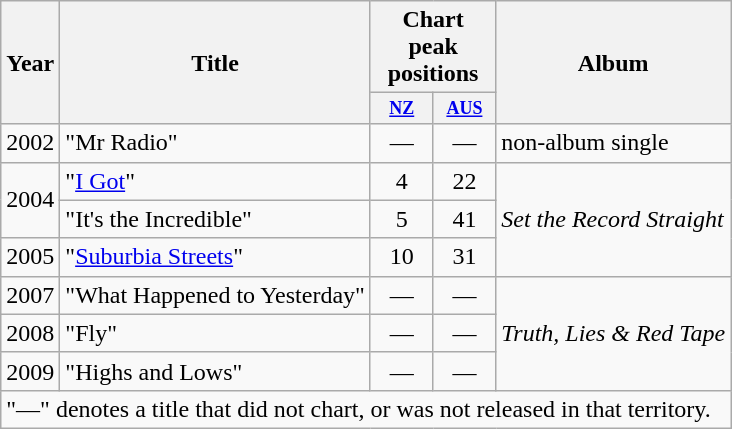<table class="wikitable" border="1">
<tr>
<th rowspan="2">Year</th>
<th rowspan="2">Title</th>
<th colspan="2">Chart peak positions</th>
<th rowspan="2">Album</th>
</tr>
<tr>
<th style="width:3em;font-size:75%;"><a href='#'>NZ</a><br></th>
<th style="width:3em;font-size:75%;"><a href='#'>AUS</a><br></th>
</tr>
<tr>
<td>2002</td>
<td>"Mr Radio"</td>
<td align="center">—</td>
<td align="center">—</td>
<td>non-album single</td>
</tr>
<tr>
<td rowspan="2">2004</td>
<td>"<a href='#'>I Got</a>"</td>
<td align="center">4</td>
<td align="center">22</td>
<td rowspan="3"><em>Set the Record Straight</em></td>
</tr>
<tr>
<td>"It's the Incredible"</td>
<td align="center">5</td>
<td align="center">41</td>
</tr>
<tr>
<td>2005</td>
<td>"<a href='#'>Suburbia Streets</a>"</td>
<td align="center">10</td>
<td align="center">31</td>
</tr>
<tr>
<td>2007</td>
<td>"What Happened to Yesterday"</td>
<td align="center">—</td>
<td align="center">—</td>
<td rowspan="3"><em>Truth, Lies & Red Tape</em></td>
</tr>
<tr>
<td>2008</td>
<td>"Fly"</td>
<td align="center">—</td>
<td align="center">—</td>
</tr>
<tr>
<td>2009</td>
<td>"Highs and Lows"</td>
<td align="center">—</td>
<td align="center">—</td>
</tr>
<tr>
<td colspan="7">"—" denotes a title that did not chart, or was not released in that territory.</td>
</tr>
</table>
